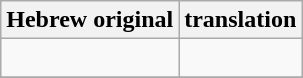<table class="wikitable">
<tr>
<th>Hebrew original</th>
<th>translation</th>
</tr>
<tr>
<td></td>
<td><br></td>
</tr>
<tr>
</tr>
</table>
